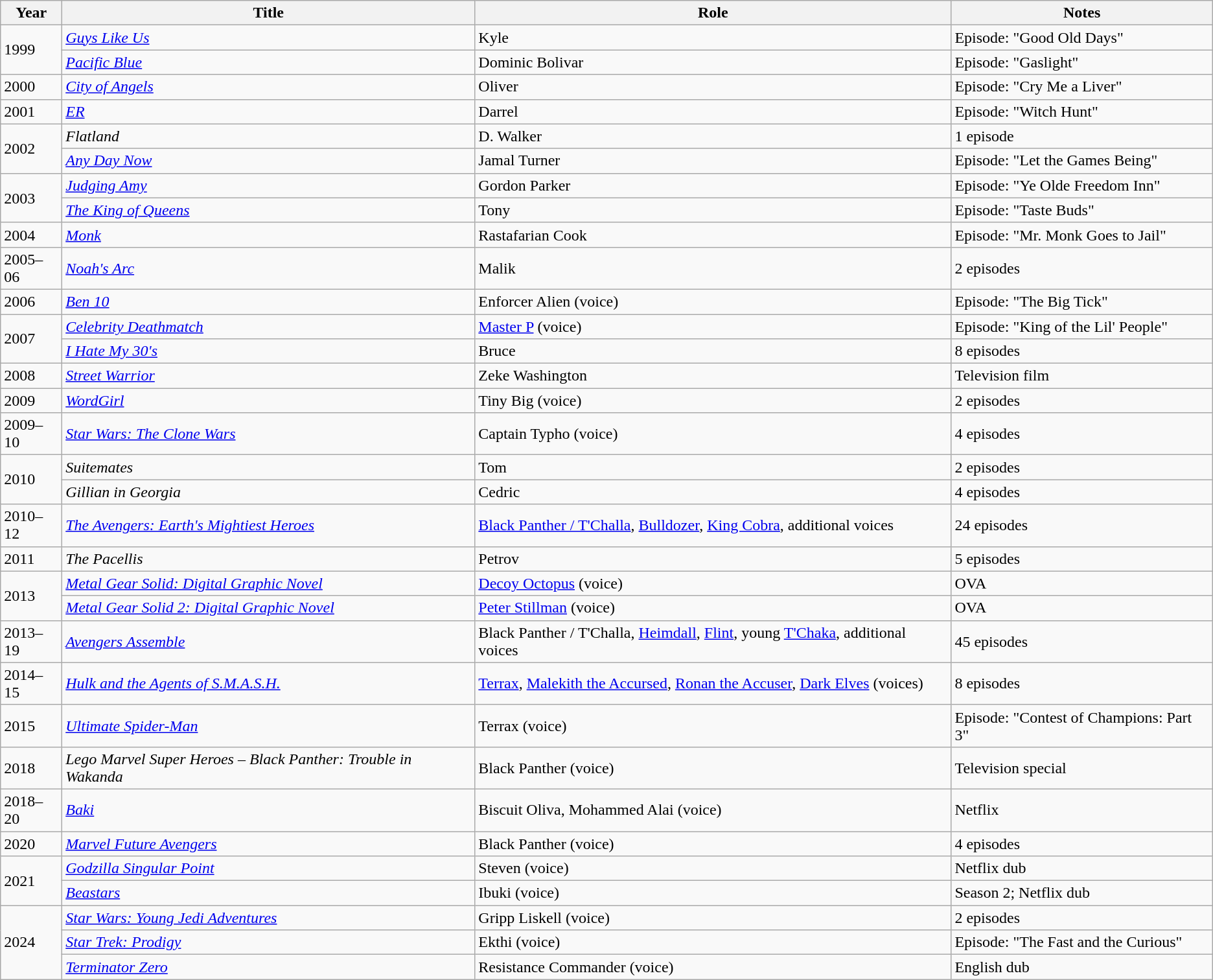<table class="wikitable sortable">
<tr>
<th>Year</th>
<th>Title</th>
<th>Role</th>
<th>Notes</th>
</tr>
<tr>
<td rowspan="2">1999</td>
<td><em><a href='#'>Guys Like Us</a></em></td>
<td>Kyle</td>
<td>Episode: "Good Old Days"</td>
</tr>
<tr>
<td><em><a href='#'>Pacific Blue</a></em></td>
<td>Dominic Bolivar</td>
<td>Episode: "Gaslight"</td>
</tr>
<tr>
<td>2000</td>
<td><em><a href='#'>City of Angels</a></em></td>
<td>Oliver</td>
<td>Episode: "Cry Me a Liver"</td>
</tr>
<tr>
<td>2001</td>
<td><em><a href='#'>ER</a></em></td>
<td>Darrel</td>
<td>Episode: "Witch Hunt"</td>
</tr>
<tr>
<td rowspan="2">2002</td>
<td><em>Flatland</em></td>
<td>D. Walker</td>
<td>1 episode</td>
</tr>
<tr>
<td><em><a href='#'>Any Day Now</a></em></td>
<td>Jamal Turner</td>
<td>Episode: "Let the Games Being"</td>
</tr>
<tr>
<td rowspan="2">2003</td>
<td><em><a href='#'>Judging Amy</a></em></td>
<td>Gordon Parker</td>
<td>Episode: "Ye Olde Freedom Inn"</td>
</tr>
<tr>
<td><em><a href='#'>The King of Queens</a></em></td>
<td>Tony</td>
<td>Episode: "Taste Buds"</td>
</tr>
<tr>
<td>2004</td>
<td><em><a href='#'>Monk</a></em></td>
<td>Rastafarian Cook</td>
<td>Episode: "Mr. Monk Goes to Jail"</td>
</tr>
<tr>
<td>2005–06</td>
<td><em><a href='#'>Noah's Arc</a></em></td>
<td>Malik</td>
<td>2 episodes</td>
</tr>
<tr>
<td>2006</td>
<td><em><a href='#'>Ben 10</a></em></td>
<td>Enforcer Alien (voice)</td>
<td>Episode: "The Big Tick"</td>
</tr>
<tr>
<td rowspan="2">2007</td>
<td><em><a href='#'>Celebrity Deathmatch</a></em></td>
<td><a href='#'>Master P</a> (voice)</td>
<td>Episode: "King of the Lil' People"</td>
</tr>
<tr>
<td><em><a href='#'>I Hate My 30's</a></em></td>
<td>Bruce</td>
<td>8 episodes</td>
</tr>
<tr>
<td>2008</td>
<td><em><a href='#'>Street Warrior</a></em></td>
<td>Zeke Washington</td>
<td>Television film</td>
</tr>
<tr>
<td>2009</td>
<td><em><a href='#'>WordGirl</a></em></td>
<td>Tiny Big (voice)</td>
<td>2 episodes</td>
</tr>
<tr>
<td>2009–10</td>
<td><em><a href='#'>Star Wars: The Clone Wars</a></em></td>
<td>Captain Typho (voice)</td>
<td>4 episodes</td>
</tr>
<tr>
<td rowspan="2">2010</td>
<td><em>Suitemates</em></td>
<td>Tom</td>
<td>2 episodes</td>
</tr>
<tr>
<td><em>Gillian in Georgia</em></td>
<td>Cedric</td>
<td>4 episodes</td>
</tr>
<tr>
<td>2010–12</td>
<td><em><a href='#'>The Avengers: Earth's Mightiest Heroes</a></em></td>
<td><a href='#'>Black Panther / T'Challa</a>, <a href='#'>Bulldozer</a>, <a href='#'>King Cobra</a>, additional voices</td>
<td>24 episodes</td>
</tr>
<tr>
<td>2011</td>
<td><em>The Pacellis</em></td>
<td>Petrov</td>
<td>5 episodes</td>
</tr>
<tr>
<td rowspan="2">2013</td>
<td><em><a href='#'>Metal Gear Solid: Digital Graphic Novel</a></em></td>
<td><a href='#'>Decoy Octopus</a> (voice)</td>
<td>OVA</td>
</tr>
<tr>
<td><em><a href='#'>Metal Gear Solid 2: Digital Graphic Novel</a></em></td>
<td><a href='#'>Peter Stillman</a> (voice)</td>
<td>OVA</td>
</tr>
<tr>
<td>2013–19</td>
<td><em><a href='#'>Avengers Assemble</a></em></td>
<td>Black Panther / T'Challa, <a href='#'>Heimdall</a>, <a href='#'>Flint</a>, young <a href='#'>T'Chaka</a>, additional voices</td>
<td>45 episodes</td>
</tr>
<tr>
<td>2014–15</td>
<td><em><a href='#'>Hulk and the Agents of S.M.A.S.H.</a></em></td>
<td><a href='#'>Terrax</a>, <a href='#'>Malekith the Accursed</a>, <a href='#'>Ronan the Accuser</a>, <a href='#'>Dark Elves</a> (voices)</td>
<td>8 episodes</td>
</tr>
<tr>
<td>2015</td>
<td><em><a href='#'>Ultimate Spider-Man</a></em></td>
<td>Terrax (voice)</td>
<td>Episode: "Contest of Champions: Part 3"</td>
</tr>
<tr>
<td>2018</td>
<td><em>Lego Marvel Super Heroes – Black Panther: Trouble in Wakanda</em></td>
<td>Black Panther (voice)</td>
<td>Television special</td>
</tr>
<tr>
<td>2018–20</td>
<td><em><a href='#'>Baki</a></em></td>
<td>Biscuit Oliva, Mohammed Alai (voice)</td>
<td>Netflix </td>
</tr>
<tr>
<td>2020</td>
<td><em><a href='#'>Marvel Future Avengers</a></em></td>
<td>Black Panther (voice)</td>
<td>4 episodes</td>
</tr>
<tr>
<td rowspan="2">2021</td>
<td><em><a href='#'>Godzilla Singular Point</a></em></td>
<td>Steven (voice)</td>
<td>Netflix dub</td>
</tr>
<tr>
<td><em><a href='#'>Beastars</a></em></td>
<td>Ibuki (voice)</td>
<td>Season 2; Netflix dub</td>
</tr>
<tr>
<td rowspan="3">2024</td>
<td><em><a href='#'>Star Wars: Young Jedi Adventures</a></em></td>
<td>Gripp Liskell (voice)</td>
<td>2 episodes</td>
</tr>
<tr>
<td><em><a href='#'>Star Trek: Prodigy</a></em></td>
<td>Ekthi (voice)</td>
<td>Episode: "The Fast and the Curious"</td>
</tr>
<tr>
<td><em><a href='#'>Terminator Zero</a></em></td>
<td>Resistance Commander (voice)</td>
<td>English dub</td>
</tr>
</table>
